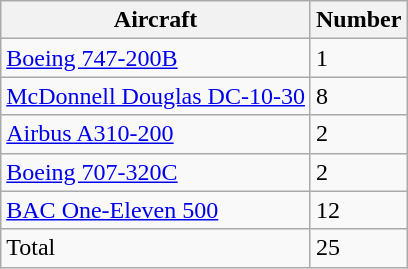<table class="wikitable">
<tr>
<th>Aircraft</th>
<th>Number</th>
</tr>
<tr>
<td><a href='#'>Boeing 747-200B</a></td>
<td>1</td>
</tr>
<tr>
<td><a href='#'>McDonnell Douglas DC-10-30</a></td>
<td>8</td>
</tr>
<tr>
<td><a href='#'>Airbus A310-200</a></td>
<td>2</td>
</tr>
<tr>
<td><a href='#'>Boeing 707-320C</a></td>
<td>2</td>
</tr>
<tr>
<td><a href='#'>BAC One-Eleven 500</a></td>
<td>12</td>
</tr>
<tr>
<td>Total</td>
<td>25</td>
</tr>
</table>
